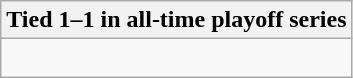<table class="wikitable collapsible collapsed">
<tr>
<th>Tied 1–1 in all-time playoff series</th>
</tr>
<tr>
<td><br>
</td>
</tr>
</table>
